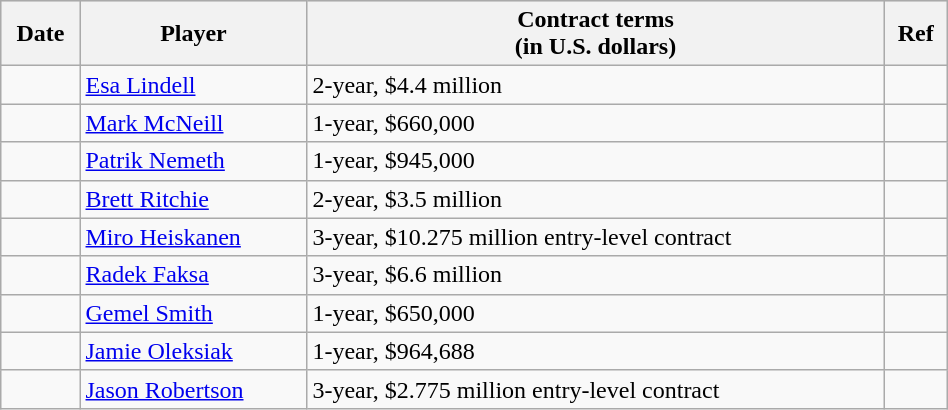<table class="wikitable" style="width:50%;">
<tr style="background:#ddd; text-align:center;">
<th>Date</th>
<th>Player</th>
<th>Contract terms<br>(in U.S. dollars)</th>
<th>Ref</th>
</tr>
<tr>
<td></td>
<td><a href='#'>Esa Lindell</a></td>
<td>2-year, $4.4 million</td>
<td></td>
</tr>
<tr>
<td></td>
<td><a href='#'>Mark McNeill</a></td>
<td>1-year, $660,000</td>
<td></td>
</tr>
<tr>
<td></td>
<td><a href='#'>Patrik Nemeth</a></td>
<td>1-year, $945,000</td>
<td></td>
</tr>
<tr>
<td></td>
<td><a href='#'>Brett Ritchie</a></td>
<td>2-year, $3.5 million</td>
<td></td>
</tr>
<tr>
<td></td>
<td><a href='#'>Miro Heiskanen</a></td>
<td>3-year, $10.275 million entry-level contract</td>
<td></td>
</tr>
<tr>
<td></td>
<td><a href='#'>Radek Faksa</a></td>
<td>3-year, $6.6 million</td>
<td></td>
</tr>
<tr>
<td></td>
<td><a href='#'>Gemel Smith</a></td>
<td>1-year, $650,000</td>
<td></td>
</tr>
<tr>
<td></td>
<td><a href='#'>Jamie Oleksiak</a></td>
<td>1-year, $964,688</td>
<td></td>
</tr>
<tr>
<td></td>
<td><a href='#'>Jason Robertson</a></td>
<td>3-year, $2.775 million entry-level contract</td>
<td></td>
</tr>
</table>
